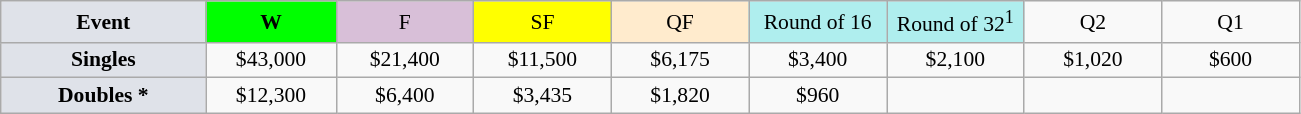<table class=wikitable style=font-size:90%;text-align:center>
<tr>
<td style="width:130px; background:#dfe2e9;"><strong>Event</strong></td>
<td style="width:80px; background:lime;"><strong>W</strong></td>
<td style="width:85px; background:thistle;">F</td>
<td style="width:85px; background:#ff0;">SF</td>
<td style="width:85px; background:#ffebcd;">QF</td>
<td style="width:85px; background:#afeeee;">Round of 16</td>
<td style="width:85px; background:#afeeee;">Round of 32<sup>1</sup></td>
<td width=85>Q2</td>
<td width=85>Q1</td>
</tr>
<tr>
<td style="background:#dfe2e9;"><strong>Singles</strong></td>
<td>$43,000</td>
<td>$21,400</td>
<td>$11,500</td>
<td>$6,175</td>
<td>$3,400</td>
<td>$2,100</td>
<td>$1,020</td>
<td>$600</td>
</tr>
<tr>
<td style="background:#dfe2e9;"><strong>Doubles *</strong></td>
<td>$12,300</td>
<td>$6,400</td>
<td>$3,435</td>
<td>$1,820</td>
<td>$960</td>
<td></td>
<td></td>
<td></td>
</tr>
</table>
